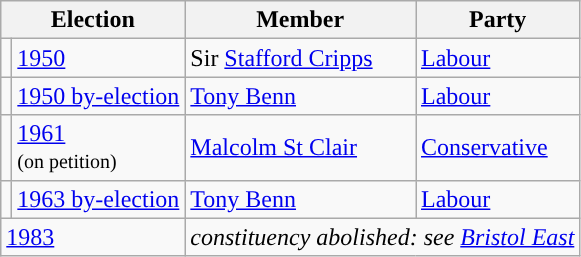<table class="wikitable">
<tr>
<th colspan="2">Election</th>
<th>Member</th>
<th>Party</th>
</tr>
<tr>
<td style="color:inherit;background-color: "></td>
<td><a href='#'>1950</a></td>
<td>Sir <a href='#'>Stafford Cripps</a></td>
<td><a href='#'>Labour</a></td>
</tr>
<tr>
<td style="color:inherit;background-color: "></td>
<td><a href='#'>1950 by-election</a></td>
<td><a href='#'>Tony Benn</a></td>
<td><a href='#'>Labour</a></td>
</tr>
<tr>
<td style="color:inherit;background-color: "></td>
<td><a href='#'>1961</a><br><small>(on petition)</small></td>
<td><a href='#'>Malcolm St Clair</a></td>
<td><a href='#'>Conservative</a></td>
</tr>
<tr>
<td style="color:inherit;background-color: "></td>
<td><a href='#'>1963 by-election</a></td>
<td><a href='#'>Tony Benn</a></td>
<td><a href='#'>Labour</a></td>
</tr>
<tr>
<td colspan="2" align="left"><a href='#'>1983</a></td>
<td colspan="2"><em>constituency abolished: see <a href='#'>Bristol East</a></em></td>
</tr>
</table>
